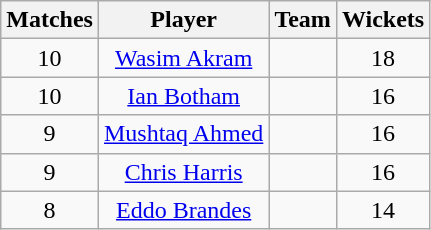<table class="wikitable" style="text-align:center">
<tr>
<th>Matches</th>
<th>Player</th>
<th>Team</th>
<th>Wickets</th>
</tr>
<tr>
<td>10</td>
<td><a href='#'>Wasim Akram</a></td>
<td></td>
<td>18</td>
</tr>
<tr>
<td>10</td>
<td><a href='#'>Ian Botham</a></td>
<td></td>
<td>16</td>
</tr>
<tr>
<td>9</td>
<td><a href='#'>Mushtaq Ahmed</a></td>
<td></td>
<td>16</td>
</tr>
<tr>
<td>9</td>
<td><a href='#'>Chris Harris</a></td>
<td></td>
<td>16</td>
</tr>
<tr>
<td>8</td>
<td><a href='#'>Eddo Brandes</a></td>
<td></td>
<td>14</td>
</tr>
</table>
